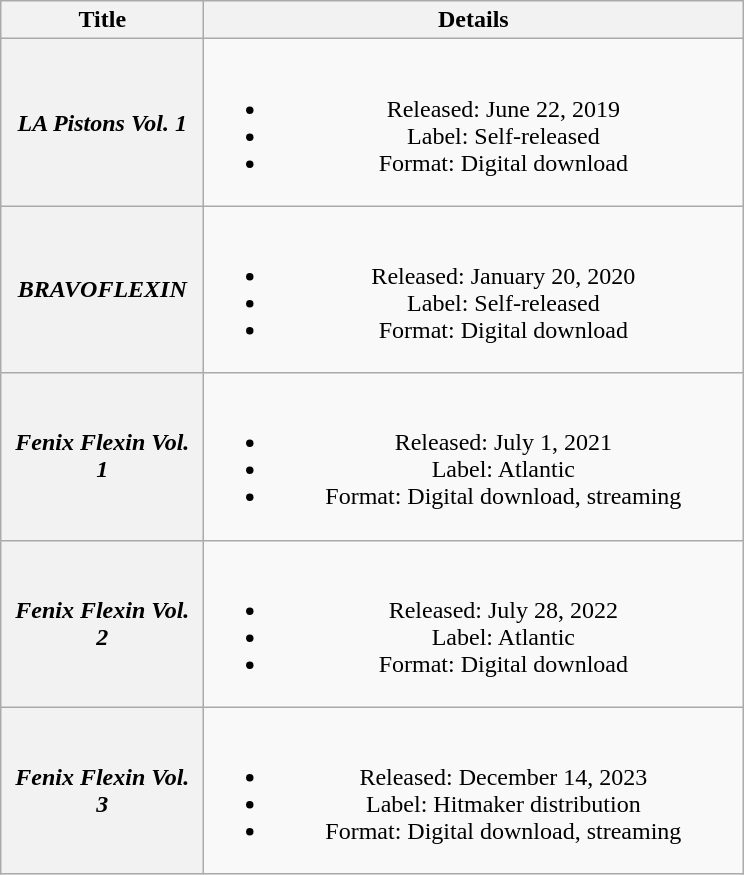<table class="wikitable plainrowheaders" style="text-align:center;">
<tr>
<th scope="col" rowspan="1" style="width:8em;">Title</th>
<th scope="col" rowspan="1" style="width:22em;">Details</th>
</tr>
<tr>
<th scope="row"><em>LA Pistons Vol. 1</em><br></th>
<td><br><ul><li>Released: June 22, 2019</li><li>Label: Self-released</li><li>Format: Digital download</li></ul></td>
</tr>
<tr>
<th scope="row"><em>BRAVOFLEXIN</em><br></th>
<td><br><ul><li>Released: January 20, 2020</li><li>Label: Self-released</li><li>Format: Digital download</li></ul></td>
</tr>
<tr>
<th scope="row"><em>Fenix Flexin Vol. 1</em></th>
<td><br><ul><li>Released: July 1, 2021</li><li>Label: Atlantic</li><li>Format: Digital download, streaming</li></ul></td>
</tr>
<tr>
<th scope="row"><em>Fenix Flexin Vol. 2</em></th>
<td><br><ul><li>Released: July 28, 2022</li><li>Label: Atlantic</li><li>Format: Digital download</li></ul></td>
</tr>
<tr>
<th scope="row"><em>Fenix Flexin Vol. 3</em></th>
<td><br><ul><li>Released: December 14, 2023</li><li>Label: Hitmaker distribution</li><li>Format: Digital download, streaming</li></ul></td>
</tr>
</table>
